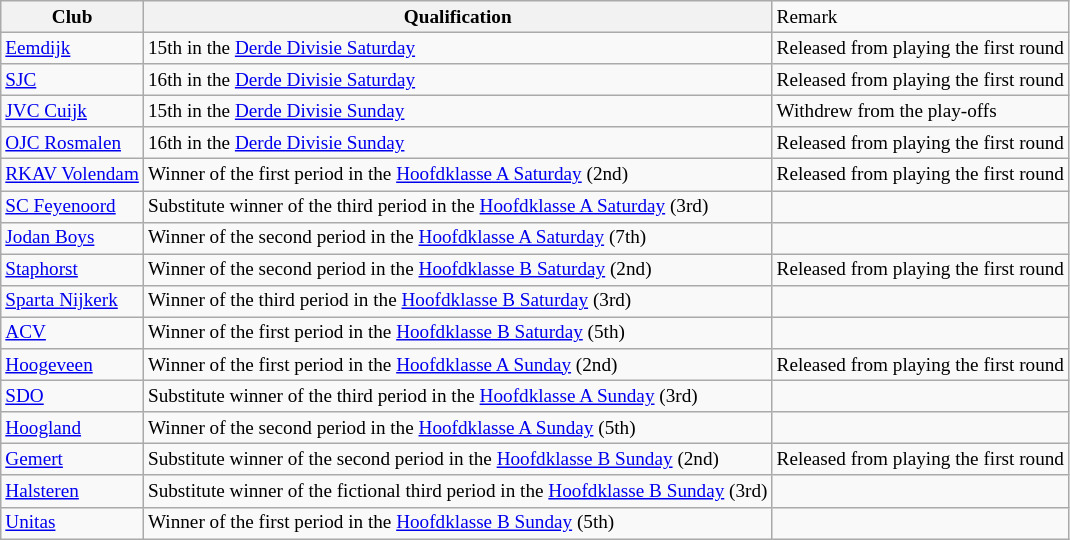<table class="wikitable" style="font-size: 80%;">
<tr>
<th>Club</th>
<th>Qualification</th>
<td>Remark</td>
</tr>
<tr>
<td><a href='#'>Eemdijk</a></td>
<td>15th in the <a href='#'>Derde Divisie Saturday</a></td>
<td>Released from playing the first round</td>
</tr>
<tr>
<td><a href='#'>SJC</a></td>
<td>16th in the <a href='#'>Derde Divisie Saturday</a></td>
<td>Released from playing the first round</td>
</tr>
<tr>
<td><a href='#'>JVC Cuijk</a></td>
<td>15th in the <a href='#'>Derde Divisie Sunday</a></td>
<td>Withdrew from the play-offs</td>
</tr>
<tr>
<td><a href='#'>OJC Rosmalen</a></td>
<td>16th in the <a href='#'>Derde Divisie Sunday</a></td>
<td>Released from playing the first round</td>
</tr>
<tr>
<td><a href='#'>RKAV Volendam</a></td>
<td>Winner of the first period in the <a href='#'>Hoofdklasse A Saturday</a> (2nd)</td>
<td>Released from playing the first round</td>
</tr>
<tr>
<td><a href='#'>SC Feyenoord</a></td>
<td>Substitute winner of the third period in the <a href='#'>Hoofdklasse A Saturday</a> (3rd)</td>
<td></td>
</tr>
<tr>
<td><a href='#'>Jodan Boys</a></td>
<td>Winner of the second period in the <a href='#'>Hoofdklasse A Saturday</a> (7th)</td>
<td></td>
</tr>
<tr>
<td><a href='#'>Staphorst</a></td>
<td>Winner of the second period in the <a href='#'>Hoofdklasse B Saturday</a> (2nd)</td>
<td>Released from playing the first round</td>
</tr>
<tr>
<td><a href='#'>Sparta Nijkerk</a></td>
<td>Winner of the third period in the <a href='#'>Hoofdklasse B Saturday</a> (3rd)</td>
<td></td>
</tr>
<tr>
<td><a href='#'>ACV</a></td>
<td>Winner of the first period in the <a href='#'>Hoofdklasse B Saturday</a> (5th)</td>
<td></td>
</tr>
<tr>
<td><a href='#'>Hoogeveen</a></td>
<td>Winner of the first period in the <a href='#'>Hoofdklasse A Sunday</a> (2nd)</td>
<td>Released from playing the first round</td>
</tr>
<tr>
<td><a href='#'>SDO</a></td>
<td>Substitute winner of the third period in the <a href='#'>Hoofdklasse A Sunday</a> (3rd)</td>
<td></td>
</tr>
<tr>
<td><a href='#'>Hoogland</a></td>
<td>Winner of the second period in the <a href='#'>Hoofdklasse A Sunday</a> (5th)</td>
<td></td>
</tr>
<tr>
<td><a href='#'>Gemert</a></td>
<td>Substitute winner of the second period in the <a href='#'>Hoofdklasse B Sunday</a> (2nd)</td>
<td>Released from playing the first round</td>
</tr>
<tr>
<td><a href='#'>Halsteren</a></td>
<td>Substitute winner of the fictional third period in the <a href='#'>Hoofdklasse B Sunday</a> (3rd)</td>
<td></td>
</tr>
<tr>
<td><a href='#'>Unitas</a></td>
<td>Winner of the first period in the <a href='#'>Hoofdklasse B Sunday</a> (5th)</td>
<td></td>
</tr>
</table>
